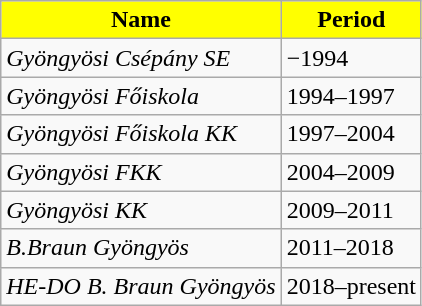<table class="wikitable" style="text-align: left">
<tr>
<th style="color:black; background:yellow">Name</th>
<th style="color:black; background:yellow">Period</th>
</tr>
<tr>
<td align=left><em>Gyöngyösi Csépány SE</em></td>
<td>−1994</td>
</tr>
<tr>
<td align=left><em>Gyöngyösi Főiskola</em></td>
<td>1994–1997</td>
</tr>
<tr>
<td align=left><em>Gyöngyösi Főiskola KK</em></td>
<td>1997–2004</td>
</tr>
<tr>
<td align=left><em>Gyöngyösi FKK</em></td>
<td>2004–2009</td>
</tr>
<tr>
<td align=left><em>Gyöngyösi KK</em></td>
<td>2009–2011</td>
</tr>
<tr>
<td align=left><em>B.Braun Gyöngyös</em></td>
<td>2011–2018</td>
</tr>
<tr>
<td align=left><em>HE-DO B. Braun Gyöngyös</em></td>
<td>2018–present</td>
</tr>
</table>
